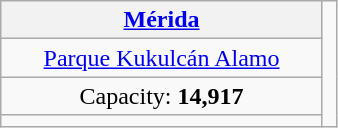<table class="wikitable" style="text-align:center" width=225>
<tr>
<th> <strong><a href='#'>Mérida</a></strong></th>
<td rowspan=4></td>
</tr>
<tr>
<td><a href='#'>Parque Kukulcán Alamo</a></td>
</tr>
<tr>
<td>Capacity: <strong>14,917</strong></td>
</tr>
<tr>
<td></td>
</tr>
</table>
